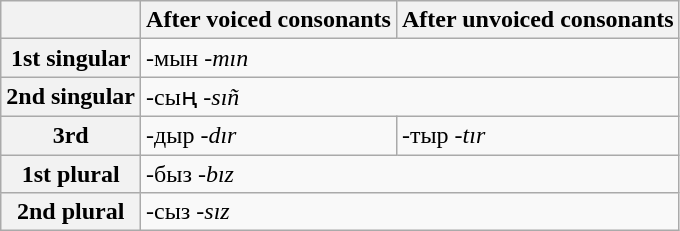<table class="wikitable">
<tr>
<th></th>
<th>After voiced consonants</th>
<th>After unvoiced consonants</th>
</tr>
<tr>
<th>1st singular</th>
<td colspan=2>-мын <em>-mın</em></td>
</tr>
<tr>
<th>2nd singular</th>
<td colspan=2>-сың <em>-sıñ</em></td>
</tr>
<tr>
<th>3rd</th>
<td>-дыр <em>-dır</em></td>
<td>-тыр <em>-tır</em></td>
</tr>
<tr>
<th>1st plural</th>
<td colspan=2>-быз <em>-bız</em></td>
</tr>
<tr>
<th>2nd plural</th>
<td colspan=2>-сыз <em>-sız</em></td>
</tr>
</table>
